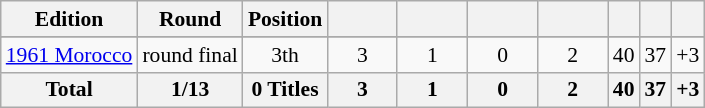<table class="wikitable sortable" style="text-align: center;font-size:90%;">
<tr>
<th scope="col">Edition</th>
<th scope="col">Round</th>
<th scope="col">Position</th>
<th scope="col" width="40"></th>
<th scope="col" width="40"></th>
<th scope="col" width="40"></th>
<th scope="col" width="40"></th>
<th></th>
<th></th>
<th></th>
</tr>
<tr>
</tr>
<tr -bgcolor=cc9966>
<td style="text-align: left;"> <a href='#'>1961 Morocco</a></td>
<td>round final</td>
<td>3th</td>
<td>3</td>
<td>1</td>
<td>0</td>
<td>2</td>
<td>40</td>
<td>37</td>
<td>+3</td>
</tr>
<tr>
<th>Total</th>
<th>1/13</th>
<th>0 Titles</th>
<th>3</th>
<th>1</th>
<th>0</th>
<th>2</th>
<th>40</th>
<th>37</th>
<th>+3</th>
</tr>
</table>
